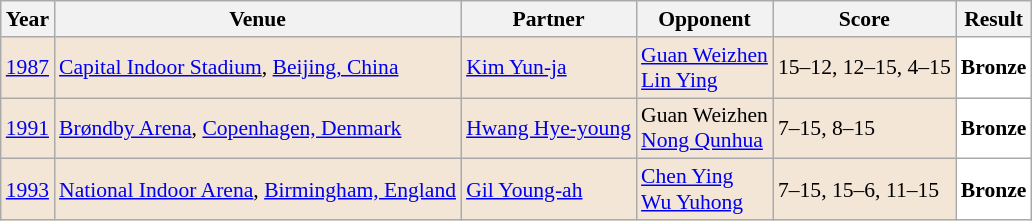<table class="sortable wikitable" style="font-size: 90%;">
<tr>
<th>Year</th>
<th>Venue</th>
<th>Partner</th>
<th>Opponent</th>
<th>Score</th>
<th>Result</th>
</tr>
<tr style="background:#F3E6D7">
<td align="center"><a href='#'>1987</a></td>
<td align="left"><a href='#'>Capital Indoor Stadium</a>, <a href='#'>Beijing, China</a></td>
<td align="left"> <a href='#'>Kim Yun-ja</a></td>
<td align="left"> <a href='#'>Guan Weizhen</a> <br>  <a href='#'>Lin Ying</a></td>
<td align="left">15–12, 12–15, 4–15</td>
<td style="text-align:left; background:white"> <strong>Bronze</strong></td>
</tr>
<tr style="background:#F3E6D7">
<td align="center"><a href='#'>1991</a></td>
<td align="left"><a href='#'>Brøndby Arena</a>, <a href='#'>Copenhagen, Denmark</a></td>
<td align="left"> <a href='#'>Hwang Hye-young</a></td>
<td align="left"> Guan Weizhen <br>  <a href='#'>Nong Qunhua</a></td>
<td align="left">7–15, 8–15</td>
<td style="text-align:left; background:white"> <strong>Bronze</strong></td>
</tr>
<tr style="background:#F3E6D7">
<td align="center"><a href='#'>1993</a></td>
<td align="left"><a href='#'>National Indoor Arena</a>, <a href='#'>Birmingham, England</a></td>
<td align="left"> <a href='#'>Gil Young-ah</a></td>
<td align="left"> <a href='#'>Chen Ying</a> <br>  <a href='#'>Wu Yuhong</a></td>
<td align="left">7–15, 15–6, 11–15</td>
<td style="text-align:left; background:white"> <strong>Bronze</strong></td>
</tr>
</table>
